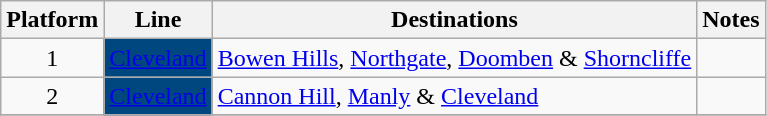<table class="wikitable" style="float: none; margin: 0.5em; ">
<tr>
<th>Platform</th>
<th>Line</th>
<th>Destinations</th>
<th>Notes</th>
</tr>
<tr>
<td rowspan="1" style="text-align:center;">1</td>
<td style=background:#00467f><a href='#'><span>Cleveland</span></a></td>
<td><a href='#'>Bowen Hills</a>, <a href='#'>Northgate</a>, <a href='#'>Doomben</a> & <a href='#'>Shorncliffe</a></td>
<td></td>
</tr>
<tr>
<td rowspan="1" style="text-align:center;">2</td>
<td style=background:#00467f><a href='#'><span>Cleveland</span></a></td>
<td><a href='#'>Cannon Hill</a>, <a href='#'>Manly</a> & <a href='#'>Cleveland</a></td>
<td></td>
</tr>
<tr>
</tr>
</table>
